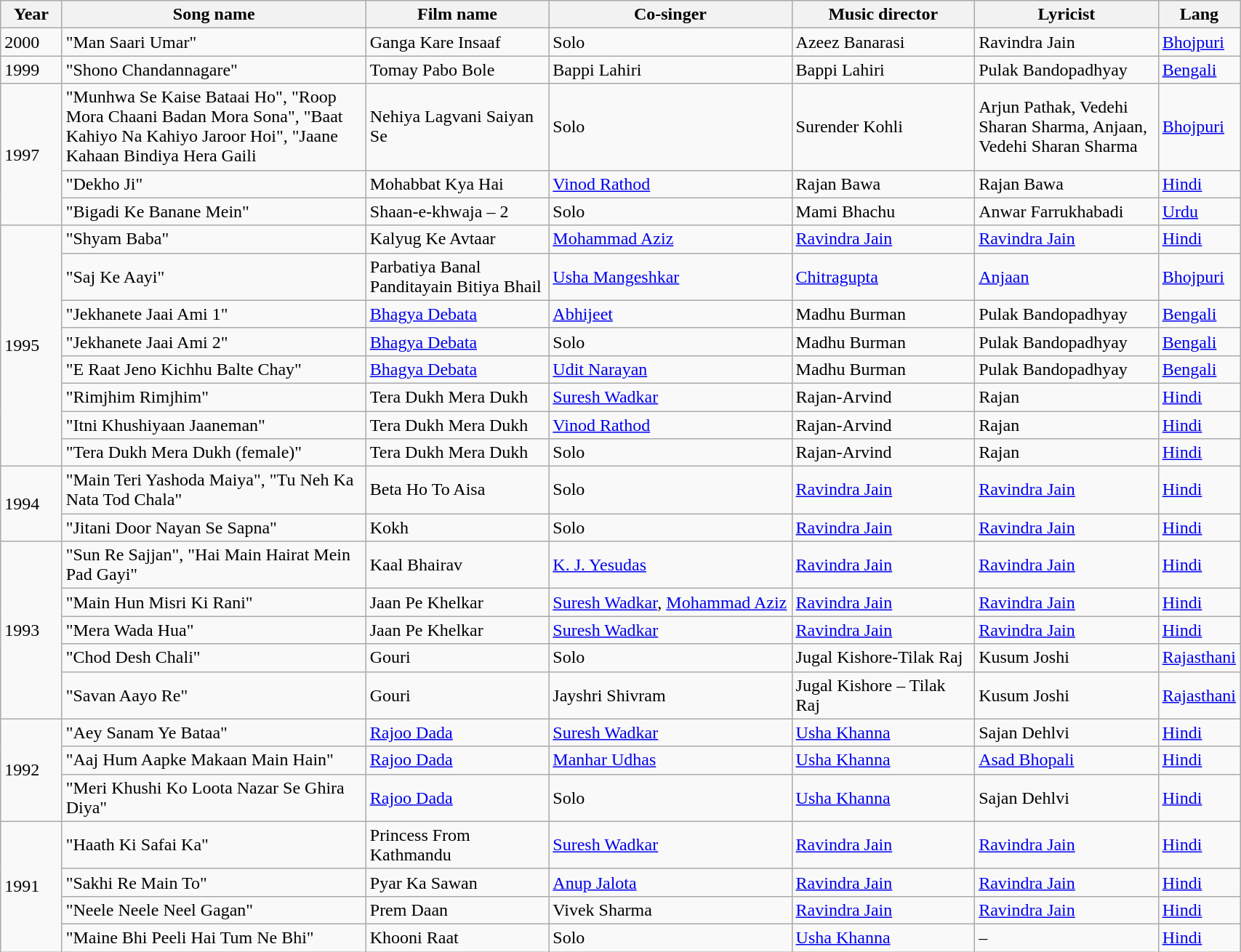<table class="wikitable sortable" style="width:90%;">
<tr>
<th width="5%">Year</th>
<th width="25%">Song name</th>
<th width="15%">Film name</th>
<th width="20%">Co-singer</th>
<th width="15%">Music director</th>
<th width="15%">Lyricist</th>
<th width="5%">Lang</th>
</tr>
<tr>
<td>2000</td>
<td>"Man Saari Umar"</td>
<td>Ganga Kare Insaaf</td>
<td>Solo</td>
<td>Azeez Banarasi</td>
<td>Ravindra Jain</td>
<td><a href='#'>Bhojpuri</a></td>
</tr>
<tr>
<td>1999</td>
<td>"Shono Chandannagare"</td>
<td>Tomay Pabo Bole</td>
<td>Bappi Lahiri</td>
<td>Bappi Lahiri</td>
<td>Pulak Bandopadhyay</td>
<td><a href='#'>Bengali</a></td>
</tr>
<tr>
<td rowspan="3">1997</td>
<td>"Munhwa Se Kaise Bataai Ho", "Roop Mora Chaani Badan Mora Sona", "Baat Kahiyo Na Kahiyo Jaroor Hoi", "Jaane Kahaan Bindiya Hera Gaili</td>
<td>Nehiya Lagvani Saiyan Se</td>
<td>Solo</td>
<td>Surender Kohli</td>
<td>Arjun Pathak, Vedehi Sharan Sharma, Anjaan, Vedehi Sharan Sharma</td>
<td><a href='#'>Bhojpuri</a></td>
</tr>
<tr>
<td>"Dekho Ji"</td>
<td>Mohabbat Kya Hai</td>
<td><a href='#'>Vinod Rathod</a></td>
<td>Rajan Bawa</td>
<td>Rajan Bawa</td>
<td><a href='#'>Hindi</a></td>
</tr>
<tr>
<td>"Bigadi Ke Banane Mein"</td>
<td>Shaan-e-khwaja – 2</td>
<td>Solo</td>
<td>Mami Bhachu</td>
<td>Anwar Farrukhabadi</td>
<td><a href='#'>Urdu</a></td>
</tr>
<tr>
<td rowspan="8">1995</td>
<td>"Shyam Baba"</td>
<td>Kalyug Ke Avtaar</td>
<td><a href='#'>Mohammad Aziz</a></td>
<td><a href='#'>Ravindra Jain</a></td>
<td><a href='#'>Ravindra Jain</a></td>
<td><a href='#'>Hindi</a></td>
</tr>
<tr>
<td>"Saj Ke Aayi"</td>
<td>Parbatiya Banal Panditayain Bitiya Bhail</td>
<td><a href='#'>Usha Mangeshkar</a></td>
<td><a href='#'>Chitragupta</a></td>
<td><a href='#'>Anjaan</a></td>
<td><a href='#'>Bhojpuri</a></td>
</tr>
<tr>
<td>"Jekhanete Jaai Ami 1"</td>
<td><a href='#'>Bhagya Debata</a></td>
<td><a href='#'>Abhijeet</a></td>
<td>Madhu Burman</td>
<td>Pulak Bandopadhyay</td>
<td><a href='#'>Bengali</a></td>
</tr>
<tr>
<td>"Jekhanete Jaai Ami 2"</td>
<td><a href='#'>Bhagya Debata</a></td>
<td>Solo</td>
<td>Madhu Burman</td>
<td>Pulak Bandopadhyay</td>
<td><a href='#'>Bengali</a></td>
</tr>
<tr>
<td>"E Raat Jeno Kichhu Balte Chay"</td>
<td><a href='#'>Bhagya Debata</a></td>
<td><a href='#'>Udit Narayan</a></td>
<td>Madhu Burman</td>
<td>Pulak Bandopadhyay</td>
<td><a href='#'>Bengali</a></td>
</tr>
<tr>
<td>"Rimjhim Rimjhim"</td>
<td>Tera Dukh Mera Dukh</td>
<td><a href='#'>Suresh Wadkar</a></td>
<td>Rajan-Arvind</td>
<td>Rajan</td>
<td><a href='#'>Hindi</a></td>
</tr>
<tr>
<td>"Itni Khushiyaan Jaaneman"</td>
<td>Tera Dukh Mera Dukh</td>
<td><a href='#'>Vinod Rathod</a></td>
<td>Rajan-Arvind</td>
<td>Rajan</td>
<td><a href='#'>Hindi</a></td>
</tr>
<tr>
<td>"Tera Dukh Mera Dukh (female)"</td>
<td>Tera Dukh Mera Dukh</td>
<td>Solo</td>
<td>Rajan-Arvind</td>
<td>Rajan</td>
<td><a href='#'>Hindi</a></td>
</tr>
<tr>
<td rowspan="2">1994</td>
<td>"Main Teri Yashoda Maiya", "Tu Neh Ka Nata Tod Chala"</td>
<td>Beta Ho To Aisa</td>
<td>Solo</td>
<td><a href='#'>Ravindra Jain</a></td>
<td><a href='#'>Ravindra Jain</a></td>
<td><a href='#'>Hindi</a></td>
</tr>
<tr>
<td>"Jitani Door Nayan Se Sapna"</td>
<td>Kokh</td>
<td>Solo</td>
<td><a href='#'>Ravindra Jain</a></td>
<td><a href='#'>Ravindra Jain</a></td>
<td><a href='#'>Hindi</a></td>
</tr>
<tr>
<td rowspan="5">1993</td>
<td>"Sun Re Sajjan", "Hai Main Hairat Mein Pad Gayi"</td>
<td>Kaal Bhairav</td>
<td><a href='#'>K. J. Yesudas</a></td>
<td><a href='#'>Ravindra Jain</a></td>
<td><a href='#'>Ravindra Jain</a></td>
<td><a href='#'>Hindi</a></td>
</tr>
<tr>
<td>"Main Hun Misri Ki Rani"</td>
<td>Jaan Pe Khelkar</td>
<td><a href='#'>Suresh Wadkar</a>, <a href='#'>Mohammad Aziz</a></td>
<td><a href='#'>Ravindra Jain</a></td>
<td><a href='#'>Ravindra Jain</a></td>
<td><a href='#'>Hindi</a></td>
</tr>
<tr>
<td>"Mera Wada Hua"</td>
<td>Jaan Pe Khelkar</td>
<td><a href='#'>Suresh Wadkar</a></td>
<td><a href='#'>Ravindra Jain</a></td>
<td><a href='#'>Ravindra Jain</a></td>
<td><a href='#'>Hindi</a></td>
</tr>
<tr>
<td>"Chod Desh Chali"</td>
<td>Gouri</td>
<td>Solo</td>
<td>Jugal Kishore-Tilak Raj</td>
<td>Kusum Joshi</td>
<td><a href='#'>Rajasthani</a></td>
</tr>
<tr>
<td>"Savan Aayo Re"</td>
<td>Gouri</td>
<td>Jayshri Shivram</td>
<td>Jugal Kishore – Tilak Raj</td>
<td>Kusum Joshi</td>
<td><a href='#'>Rajasthani</a></td>
</tr>
<tr>
<td rowspan="3">1992</td>
<td>"Aey Sanam Ye Bataa"</td>
<td><a href='#'>Rajoo Dada</a></td>
<td><a href='#'>Suresh Wadkar</a></td>
<td><a href='#'>Usha Khanna</a></td>
<td>Sajan Dehlvi</td>
<td><a href='#'>Hindi</a></td>
</tr>
<tr>
<td>"Aaj Hum Aapke Makaan Main Hain"</td>
<td><a href='#'>Rajoo Dada</a></td>
<td><a href='#'>Manhar Udhas</a></td>
<td><a href='#'>Usha Khanna</a></td>
<td><a href='#'>Asad Bhopali</a></td>
<td><a href='#'>Hindi</a></td>
</tr>
<tr>
<td>"Meri Khushi Ko Loota Nazar Se Ghira Diya"</td>
<td><a href='#'>Rajoo Dada</a></td>
<td>Solo</td>
<td><a href='#'>Usha Khanna</a></td>
<td>Sajan Dehlvi</td>
<td><a href='#'>Hindi</a></td>
</tr>
<tr>
<td rowspan="4">1991</td>
<td>"Haath Ki Safai Ka"</td>
<td>Princess From Kathmandu</td>
<td><a href='#'>Suresh Wadkar</a></td>
<td><a href='#'>Ravindra Jain</a></td>
<td><a href='#'>Ravindra Jain</a></td>
<td><a href='#'>Hindi</a></td>
</tr>
<tr>
<td>"Sakhi Re Main To"</td>
<td>Pyar Ka Sawan</td>
<td><a href='#'>Anup Jalota</a></td>
<td><a href='#'>Ravindra Jain</a></td>
<td><a href='#'>Ravindra Jain</a></td>
<td><a href='#'>Hindi</a></td>
</tr>
<tr>
<td>"Neele Neele Neel Gagan"</td>
<td>Prem Daan</td>
<td>Vivek Sharma</td>
<td><a href='#'>Ravindra Jain</a></td>
<td><a href='#'>Ravindra Jain</a></td>
<td><a href='#'>Hindi</a></td>
</tr>
<tr>
<td>"Maine Bhi Peeli Hai Tum Ne Bhi"</td>
<td>Khooni Raat</td>
<td>Solo</td>
<td><a href='#'>Usha Khanna</a></td>
<td>–</td>
<td><a href='#'>Hindi</a></td>
</tr>
</table>
